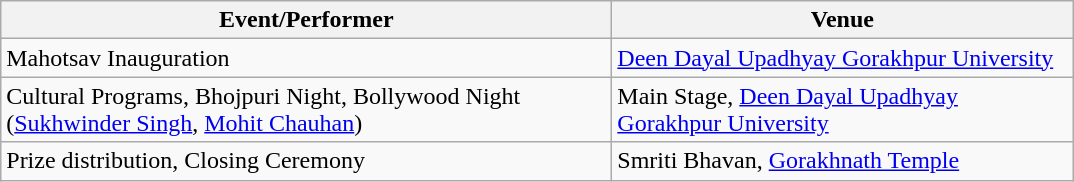<table class="wikitable">
<tr>
<th width=400>Event/Performer</th>
<th width=300>Venue</th>
</tr>
<tr>
<td>Mahotsav Inauguration</td>
<td><a href='#'>Deen Dayal Upadhyay Gorakhpur University</a></td>
</tr>
<tr>
<td>Cultural Programs, Bhojpuri Night, Bollywood Night (<a href='#'>Sukhwinder Singh</a>, <a href='#'>Mohit Chauhan</a>)</td>
<td>Main Stage, <a href='#'>Deen Dayal Upadhyay Gorakhpur University</a></td>
</tr>
<tr>
<td>Prize distribution, Closing Ceremony</td>
<td>Smriti Bhavan, <a href='#'>Gorakhnath Temple</a></td>
</tr>
</table>
